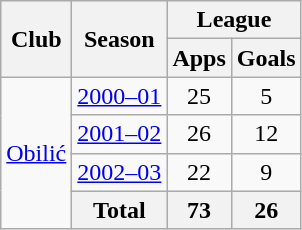<table class="wikitable" style="text-align:center">
<tr>
<th rowspan="2">Club</th>
<th rowspan="2">Season</th>
<th colspan="2">League</th>
</tr>
<tr>
<th>Apps</th>
<th>Goals</th>
</tr>
<tr>
<td rowspan="4"><a href='#'>Obilić</a></td>
<td><a href='#'>2000–01</a></td>
<td>25</td>
<td>5</td>
</tr>
<tr>
<td><a href='#'>2001–02</a></td>
<td>26</td>
<td>12</td>
</tr>
<tr>
<td><a href='#'>2002–03</a></td>
<td>22</td>
<td>9</td>
</tr>
<tr>
<th>Total</th>
<th>73</th>
<th>26</th>
</tr>
</table>
